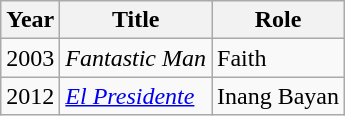<table class="wikitable sortable">
<tr>
<th>Year</th>
<th>Title</th>
<th>Role</th>
</tr>
<tr>
<td>2003</td>
<td><em>Fantastic Man</em></td>
<td>Faith</td>
</tr>
<tr>
<td>2012</td>
<td><em><a href='#'>El Presidente</a></em></td>
<td>Inang Bayan</td>
</tr>
</table>
